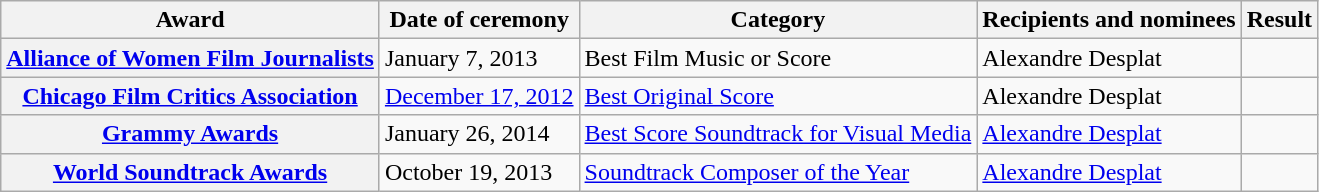<table class="wikitable plainrowheaders">
<tr>
<th scope="col">Award</th>
<th scope="col">Date of ceremony</th>
<th scope="col">Category</th>
<th scope="col">Recipients and nominees</th>
<th scope="col">Result</th>
</tr>
<tr>
<th scope="row"><a href='#'>Alliance of Women Film Journalists</a></th>
<td>January 7, 2013</td>
<td>Best Film Music or Score</td>
<td>Alexandre Desplat</td>
<td></td>
</tr>
<tr>
<th scope="row"><a href='#'>Chicago Film Critics Association</a></th>
<td><a href='#'>December 17, 2012</a></td>
<td><a href='#'>Best Original Score</a></td>
<td>Alexandre Desplat</td>
<td></td>
</tr>
<tr>
<th scope="row"><a href='#'>Grammy Awards</a></th>
<td>January 26, 2014</td>
<td><a href='#'>Best Score Soundtrack for Visual Media</a></td>
<td><a href='#'>Alexandre Desplat</a></td>
<td></td>
</tr>
<tr>
<th scope="row"><a href='#'>World Soundtrack Awards</a></th>
<td>October 19, 2013</td>
<td><a href='#'>Soundtrack Composer of the Year</a></td>
<td><a href='#'>Alexandre Desplat</a></td>
<td></td>
</tr>
</table>
